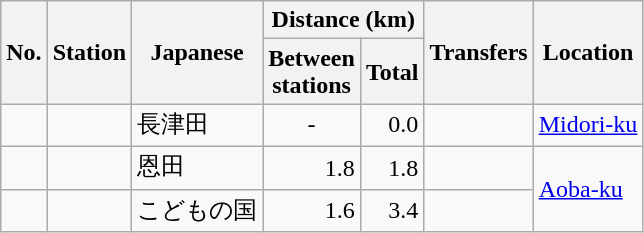<table class="wikitable" rules="all">
<tr>
<th rowspan="2">No.</th>
<th rowspan="2">Station</th>
<th rowspan="2">Japanese</th>
<th colspan="2">Distance (km)</th>
<th rowspan="2">Transfers</th>
<th rowspan="2">Location</th>
</tr>
<tr>
<th>Between<br>stations</th>
<th>Total</th>
</tr>
<tr>
<td></td>
<td></td>
<td>長津田</td>
<td style="text-align:center;">-</td>
<td style="text-align:right;">0.0</td>
<td></td>
<td><a href='#'>Midori-ku</a></td>
</tr>
<tr>
<td></td>
<td></td>
<td>恩田</td>
<td style="text-align:right;">1.8</td>
<td style="text-align:right;">1.8</td>
<td> </td>
<td rowspan="2"><a href='#'>Aoba-ku</a></td>
</tr>
<tr>
<td></td>
<td></td>
<td>こどもの国</td>
<td style="text-align:right;">1.6</td>
<td style="text-align:right;">3.4</td>
<td> </td>
</tr>
</table>
